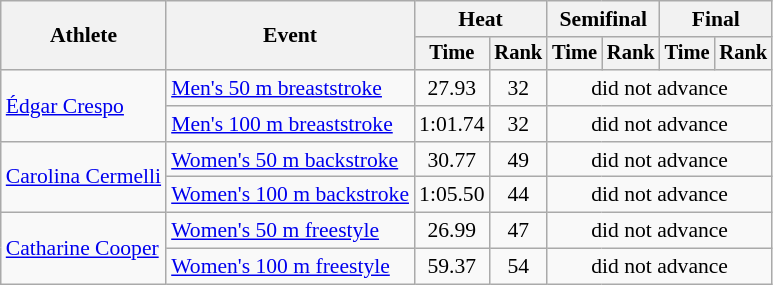<table class=wikitable style="font-size:90%">
<tr>
<th rowspan="2">Athlete</th>
<th rowspan="2">Event</th>
<th colspan="2">Heat</th>
<th colspan="2">Semifinal</th>
<th colspan="2">Final</th>
</tr>
<tr style="font-size:95%">
<th>Time</th>
<th>Rank</th>
<th>Time</th>
<th>Rank</th>
<th>Time</th>
<th>Rank</th>
</tr>
<tr align=center>
<td align=left rowspan=2><a href='#'>Édgar Crespo</a></td>
<td align=left><a href='#'>Men's 50 m breaststroke</a></td>
<td>27.93</td>
<td>32</td>
<td colspan=4>did not advance</td>
</tr>
<tr align=center>
<td align=left><a href='#'>Men's 100 m breaststroke</a></td>
<td>1:01.74</td>
<td>32</td>
<td colspan=4>did not advance</td>
</tr>
<tr align=center>
<td align=left rowspan=2><a href='#'>Carolina Cermelli</a></td>
<td align=left><a href='#'>Women's 50 m backstroke</a></td>
<td>30.77</td>
<td>49</td>
<td colspan=4>did not advance</td>
</tr>
<tr align=center>
<td align=left><a href='#'>Women's 100 m backstroke</a></td>
<td>1:05.50</td>
<td>44</td>
<td colspan=4>did not advance</td>
</tr>
<tr align=center>
<td align=left rowspan=2><a href='#'>Catharine Cooper</a></td>
<td align=left><a href='#'>Women's 50 m freestyle</a></td>
<td>26.99</td>
<td>47</td>
<td colspan=4>did not advance</td>
</tr>
<tr align=center>
<td align=left><a href='#'>Women's 100 m freestyle</a></td>
<td>59.37</td>
<td>54</td>
<td colspan=4>did not advance</td>
</tr>
</table>
